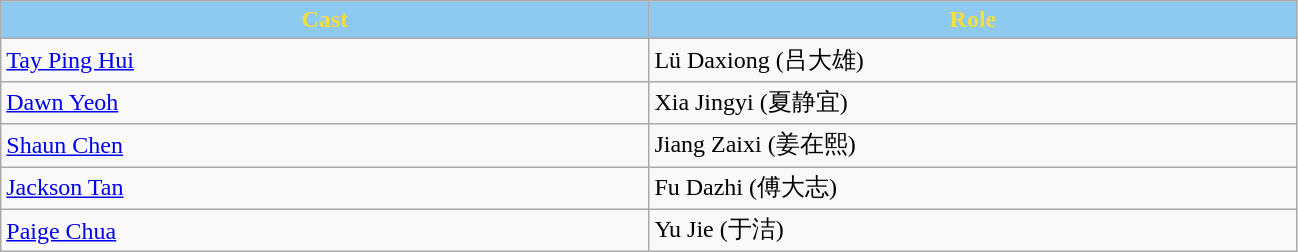<table class="wikitable">
<tr>
<th style="background:#8ecaef; color:#f5de40; width:17%">Cast</th>
<th style="background:#8ecaef; color:#f5de40; width:17%">Role</th>
</tr>
<tr>
<td><a href='#'>Tay Ping Hui</a></td>
<td>Lü Daxiong (吕大雄)</td>
</tr>
<tr>
<td><a href='#'>Dawn Yeoh</a></td>
<td>Xia Jingyi (夏静宜)</td>
</tr>
<tr>
<td><a href='#'>Shaun Chen</a></td>
<td>Jiang Zaixi (姜在熙)</td>
</tr>
<tr>
<td><a href='#'>Jackson Tan</a></td>
<td>Fu Dazhi (傅大志)</td>
</tr>
<tr>
<td><a href='#'>Paige Chua</a></td>
<td>Yu Jie (于洁)</td>
</tr>
</table>
